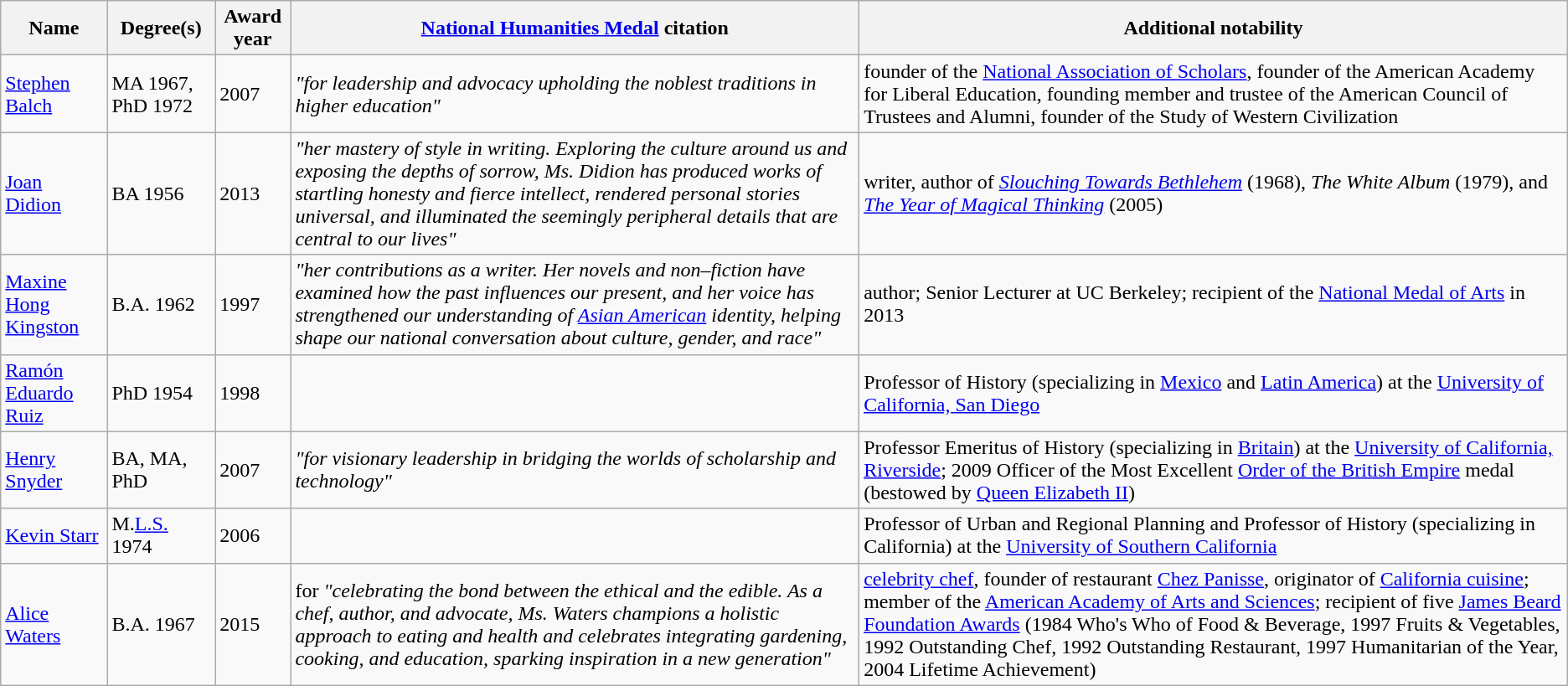<table class = "wikitable sortable">
<tr>
<th scope = "col">Name</th>
<th scope = "col">Degree(s)</th>
<th scope = "col">Award year</th>
<th scope = "col"><a href='#'>National Humanities Medal</a> citation</th>
<th scope = "col" class="unsortable">Additional notability</th>
</tr>
<tr>
<td data-sort-value="Balch, Stephen"><a href='#'>Stephen Balch</a></td>
<td data-sort-value="m 1967 a">MA 1967, PhD 1972</td>
<td>2007</td>
<td><em>"for leadership and advocacy upholding the noblest traditions in higher education"</em></td>
<td>founder of the <a href='#'>National Association of Scholars</a>, founder of the American Academy for Liberal Education, founding member and trustee of the American Council of Trustees and Alumni, founder of the Study of Western Civilization</td>
</tr>
<tr>
<td data-sort-value="Didion, Joan"><a href='#'>Joan Didion</a></td>
<td data-sort-value="b 1956 a">BA 1956</td>
<td>2013</td>
<td><em>"her mastery of style in writing. Exploring the culture around us and exposing the depths of sorrow, Ms. Didion has produced works of startling honesty and fierce intellect, rendered personal stories universal, and illuminated the seemingly peripheral details that are central to our lives"</em></td>
<td>writer, author of <em><a href='#'>Slouching Towards Bethlehem</a></em> (1968), <em>The White Album</em> (1979), and <em><a href='#'>The Year of Magical Thinking</a></em> (2005)</td>
</tr>
<tr>
<td data-sort-value="Kingston, Maxine"><a href='#'>Maxine Hong Kingston</a></td>
<td data-sort-value="b 1962 a">B.A. 1962</td>
<td>1997</td>
<td><em>"her contributions as a writer. Her novels and non–fiction have examined how the past influences our present, and her voice has strengthened our understanding of <a href='#'>Asian American</a> identity, helping shape our national conversation about culture, gender, and race"</em></td>
<td>author; Senior Lecturer at UC Berkeley; recipient of the <a href='#'>National Medal of Arts</a> in 2013</td>
</tr>
<tr>
<td data-sort-value="Ruiz, Ramón"><a href='#'>Ramón Eduardo Ruiz</a></td>
<td data-sort-value="phd 1954">PhD 1954</td>
<td>1998</td>
<td></td>
<td>Professor of History (specializing in <a href='#'>Mexico</a> and <a href='#'>Latin America</a>) at the <a href='#'>University of California, San Diego</a></td>
</tr>
<tr>
<td data-sort-value="Snyder, Henry"><a href='#'>Henry Snyder</a></td>
<td data-sort-value="b 0000">BA, MA, PhD</td>
<td>2007</td>
<td><em>"for visionary leadership in bridging the worlds of scholarship and technology"</em></td>
<td>Professor Emeritus of History (specializing in <a href='#'>Britain</a>) at the <a href='#'>University of California, Riverside</a>;  2009 Officer of the Most Excellent <a href='#'>Order of the British Empire</a> medal (bestowed by <a href='#'>Queen Elizabeth II</a>)</td>
</tr>
<tr>
<td data-sort-value="Starr, Kevin"><a href='#'>Kevin Starr</a></td>
<td data-sort-value="m 1974 ls">M.<a href='#'>L.S.</a> 1974</td>
<td>2006</td>
<td></td>
<td>Professor of Urban and Regional Planning and Professor of History (specializing in California) at the <a href='#'>University of Southern California</a></td>
</tr>
<tr>
<td data-sort-value="Waters, Alice"><a href='#'>Alice Waters</a></td>
<td data-sort-value="b 1967 a">B.A. 1967</td>
<td>2015</td>
<td>for <em>"celebrating the bond between the ethical and the edible. As a chef, author, and advocate, Ms. Waters champions a holistic approach to eating and health and celebrates integrating gardening, cooking, and education, sparking inspiration in a new generation"</em></td>
<td><a href='#'>celebrity chef</a>, founder of restaurant <a href='#'>Chez Panisse</a>, originator of <a href='#'>California cuisine</a>; member of the <a href='#'>American Academy of Arts and Sciences</a>; recipient of five <a href='#'>James Beard Foundation Awards</a> (1984 Who's Who of Food & Beverage, 1997 Fruits & Vegetables, 1992 Outstanding Chef, 1992 Outstanding Restaurant, 1997 Humanitarian of the Year, 2004 Lifetime Achievement)</td>
</tr>
</table>
